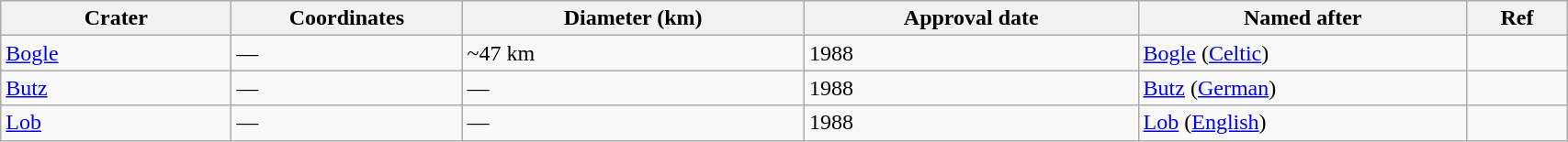<table class="wikitable" style="min-width: 90%;">
<tr>
<th style="width:10em">Crater</th>
<th style="width:10em">Coordinates</th>
<th>Diameter (km)</th>
<th>Approval date</th>
<th>Named after</th>
<th>Ref</th>
</tr>
<tr>
<td><a href='#'>Bogle</a></td>
<td>—</td>
<td>~47 km</td>
<td>1988</td>
<td><a href='#'>Bogle</a> (<a href='#'>Celtic</a>)</td>
<td></td>
</tr>
<tr>
<td><a href='#'>Butz</a></td>
<td>—</td>
<td>—</td>
<td>1988</td>
<td><a href='#'>Butz</a> (<a href='#'>German</a>)</td>
<td></td>
</tr>
<tr>
<td><a href='#'>Lob</a></td>
<td>—</td>
<td>—</td>
<td>1988</td>
<td><a href='#'>Lob</a> (<a href='#'>English</a>)</td>
<td></td>
</tr>
</table>
